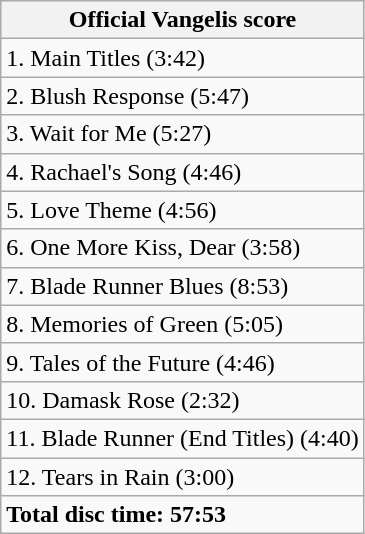<table class="wikitable">
<tr>
<th>Official Vangelis score</th>
</tr>
<tr>
<td>1. Main Titles (3:42)</td>
</tr>
<tr>
<td>2. Blush Response (5:47)</td>
</tr>
<tr>
<td>3. Wait for Me (5:27)</td>
</tr>
<tr>
<td>4. Rachael's Song (4:46)</td>
</tr>
<tr>
<td>5. Love Theme (4:56)</td>
</tr>
<tr>
<td>6. One More Kiss, Dear (3:58)</td>
</tr>
<tr>
<td>7. Blade Runner Blues (8:53)</td>
</tr>
<tr>
<td>8. Memories of Green (5:05)</td>
</tr>
<tr>
<td>9. Tales of the Future (4:46)</td>
</tr>
<tr>
<td>10. Damask Rose (2:32)</td>
</tr>
<tr>
<td>11. Blade Runner (End Titles) (4:40)</td>
</tr>
<tr>
<td>12. Tears in Rain (3:00)</td>
</tr>
<tr>
<td><strong>Total disc time: 57:53</strong></td>
</tr>
</table>
